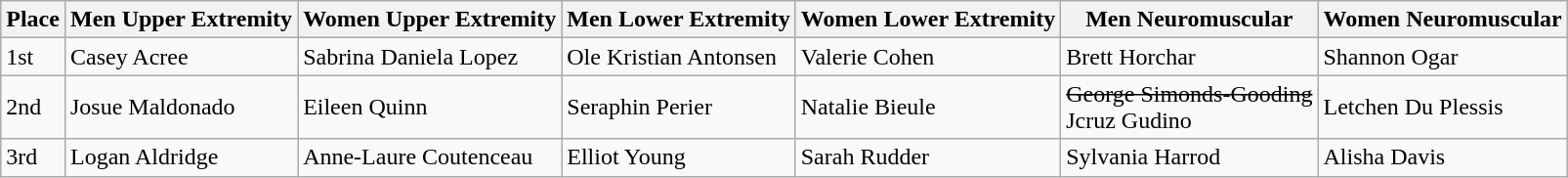<table class="wikitable">
<tr>
<th>Place</th>
<th>Men Upper Extremity</th>
<th>Women Upper Extremity</th>
<th>Men Lower Extremity</th>
<th>Women Lower Extremity</th>
<th>Men Neuromuscular</th>
<th>Women Neuromuscular</th>
</tr>
<tr>
<td>1st</td>
<td> Casey Acree</td>
<td> Sabrina Daniela Lopez</td>
<td> Ole Kristian Antonsen</td>
<td> Valerie Cohen</td>
<td> Brett Horchar</td>
<td> Shannon Ogar</td>
</tr>
<tr>
<td>2nd</td>
<td> Josue Maldonado</td>
<td> Eileen Quinn</td>
<td> Seraphin Perier</td>
<td> Natalie Bieule</td>
<td><s> George Simonds-Gooding</s><br> Jcruz Gudino</td>
<td> Letchen Du Plessis</td>
</tr>
<tr>
<td>3rd</td>
<td> Logan Aldridge</td>
<td> Anne-Laure Coutenceau</td>
<td> Elliot Young</td>
<td> Sarah Rudder</td>
<td> Sylvania Harrod</td>
<td> Alisha Davis</td>
</tr>
</table>
